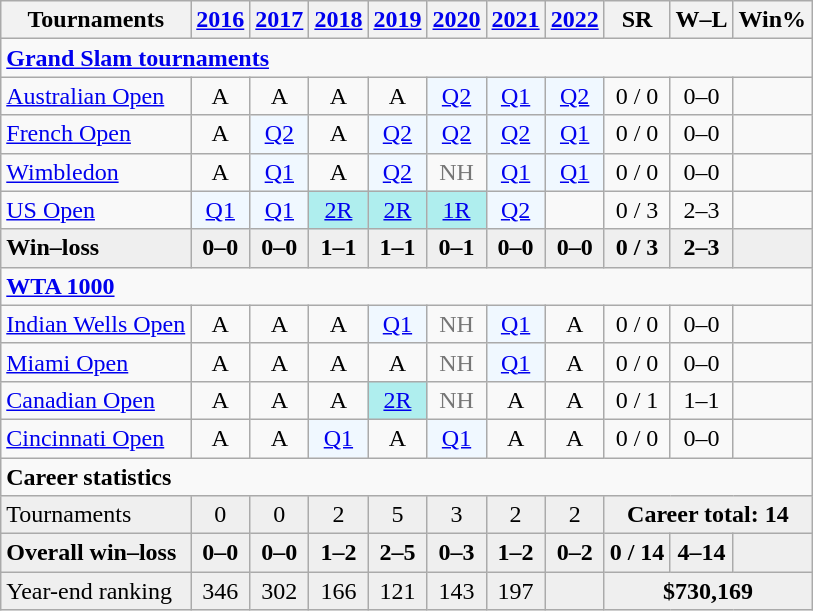<table class=wikitable style=text-align:center>
<tr>
<th>Tournaments</th>
<th><a href='#'>2016</a></th>
<th><a href='#'>2017</a></th>
<th><a href='#'>2018</a></th>
<th><a href='#'>2019</a></th>
<th><a href='#'>2020</a></th>
<th><a href='#'>2021</a></th>
<th><a href='#'>2022</a></th>
<th>SR</th>
<th>W–L</th>
<th>Win%</th>
</tr>
<tr>
<td colspan="11" align="left"><strong><a href='#'>Grand Slam tournaments</a></strong></td>
</tr>
<tr>
<td align=left><a href='#'>Australian Open</a></td>
<td>A</td>
<td>A</td>
<td>A</td>
<td>A</td>
<td bgcolor=f0f8ff><a href='#'>Q2</a></td>
<td bgcolor=f0f8ff><a href='#'>Q1</a></td>
<td bgcolor=f0f8ff><a href='#'>Q2</a></td>
<td>0 / 0</td>
<td>0–0</td>
<td></td>
</tr>
<tr>
<td align=left><a href='#'>French Open</a></td>
<td>A</td>
<td bgcolor=f0f8ff><a href='#'>Q2</a></td>
<td>A</td>
<td bgcolor=f0f8ff><a href='#'>Q2</a></td>
<td bgcolor=f0f8ff><a href='#'>Q2</a></td>
<td bgcolor=f0f8ff><a href='#'>Q2</a></td>
<td bgcolor=f0f8ff><a href='#'>Q1</a></td>
<td>0 / 0</td>
<td>0–0</td>
<td></td>
</tr>
<tr>
<td align=left><a href='#'>Wimbledon</a></td>
<td>A</td>
<td bgcolor=f0f8ff><a href='#'>Q1</a></td>
<td>A</td>
<td bgcolor=f0f8ff><a href='#'>Q2</a></td>
<td style=color:#767676>NH</td>
<td bgcolor=f0f8ff><a href='#'>Q1</a></td>
<td bgcolor=f0f8ff><a href='#'>Q1</a></td>
<td>0 / 0</td>
<td>0–0</td>
<td></td>
</tr>
<tr>
<td align=left><a href='#'>US Open</a></td>
<td bgcolor=f0f8ff><a href='#'>Q1</a></td>
<td bgcolor=f0f8ff><a href='#'>Q1</a></td>
<td bgcolor=afeeee><a href='#'>2R</a></td>
<td bgcolor=afeeee><a href='#'>2R</a></td>
<td bgcolor=afeeee><a href='#'>1R</a></td>
<td bgcolor=f0f8ff><a href='#'>Q2</a></td>
<td></td>
<td>0 / 3</td>
<td>2–3</td>
<td></td>
</tr>
<tr style=font-weight:bold;background:#efefef>
<td align=left>Win–loss</td>
<td>0–0</td>
<td>0–0</td>
<td>1–1</td>
<td>1–1</td>
<td>0–1</td>
<td>0–0</td>
<td>0–0</td>
<td>0 / 3</td>
<td>2–3</td>
<td></td>
</tr>
<tr>
<td colspan="11" align="left"><strong><a href='#'>WTA 1000</a></strong></td>
</tr>
<tr>
<td align=left><a href='#'>Indian Wells Open</a></td>
<td>A</td>
<td>A</td>
<td>A</td>
<td bgcolor=f0f8ff><a href='#'>Q1</a></td>
<td style="color:#767676">NH</td>
<td bgcolor=f0f8ff><a href='#'>Q1</a></td>
<td>A</td>
<td>0 / 0</td>
<td>0–0</td>
<td></td>
</tr>
<tr>
<td align=left><a href='#'>Miami Open</a></td>
<td>A</td>
<td>A</td>
<td>A</td>
<td>A</td>
<td style="color:#767676">NH</td>
<td bgcolor=f0f8ff><a href='#'>Q1</a></td>
<td>A</td>
<td>0 / 0</td>
<td>0–0</td>
<td></td>
</tr>
<tr>
<td align=left><a href='#'>Canadian Open</a></td>
<td>A</td>
<td>A</td>
<td>A</td>
<td bgcolor=afeeee><a href='#'>2R</a></td>
<td style="color:#767676">NH</td>
<td>A</td>
<td>A</td>
<td>0 / 1</td>
<td>1–1</td>
<td></td>
</tr>
<tr>
<td align=left><a href='#'>Cincinnati Open</a></td>
<td>A</td>
<td>A</td>
<td bgcolor=f0f8ff><a href='#'>Q1</a></td>
<td>A</td>
<td bgcolor=f0f8ff><a href='#'>Q1</a></td>
<td>A</td>
<td>A</td>
<td>0 / 0</td>
<td>0–0</td>
<td></td>
</tr>
<tr>
<td colspan="11" align="left"><strong>Career statistics</strong></td>
</tr>
<tr style=background:#efefef>
<td align=left>Tournaments</td>
<td>0</td>
<td>0</td>
<td>2</td>
<td>5</td>
<td>3</td>
<td>2</td>
<td>2</td>
<td colspan=3><strong>Career total: 14</strong></td>
</tr>
<tr style=font-weight:bold;background:#efefef>
<td align=left>Overall win–loss</td>
<td>0–0</td>
<td>0–0</td>
<td>1–2</td>
<td>2–5</td>
<td>0–3</td>
<td>1–2</td>
<td>0–2</td>
<td>0 / 14</td>
<td>4–14</td>
<td></td>
</tr>
<tr style=background:#efefef>
<td align=left>Year-end ranking</td>
<td>346</td>
<td>302</td>
<td>166</td>
<td>121</td>
<td>143</td>
<td>197</td>
<td></td>
<td colspan=3><strong>$730,169</strong></td>
</tr>
</table>
